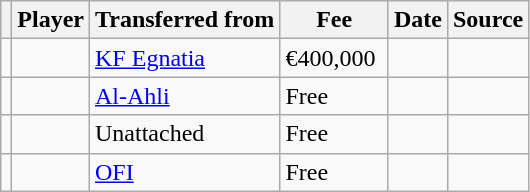<table class="wikitable plainrowheaders sortable">
<tr>
<th></th>
<th scope="col">Player</th>
<th>Transferred from</th>
<th style="width: 65px;">Fee</th>
<th scope="col">Date</th>
<th scope="col">Source</th>
</tr>
<tr>
<td align="center"></td>
<td></td>
<td> <a href='#'>KF Egnatia</a></td>
<td>€400,000</td>
<td></td>
<td></td>
</tr>
<tr>
<td align="center"></td>
<td></td>
<td> <a href='#'>Al-Ahli</a></td>
<td>Free</td>
<td></td>
<td></td>
</tr>
<tr>
<td align="center"></td>
<td></td>
<td>Unattached</td>
<td>Free</td>
<td></td>
<td></td>
</tr>
<tr>
<td align="center"></td>
<td></td>
<td> <a href='#'>OFI</a></td>
<td>Free</td>
<td></td>
<td></td>
</tr>
</table>
